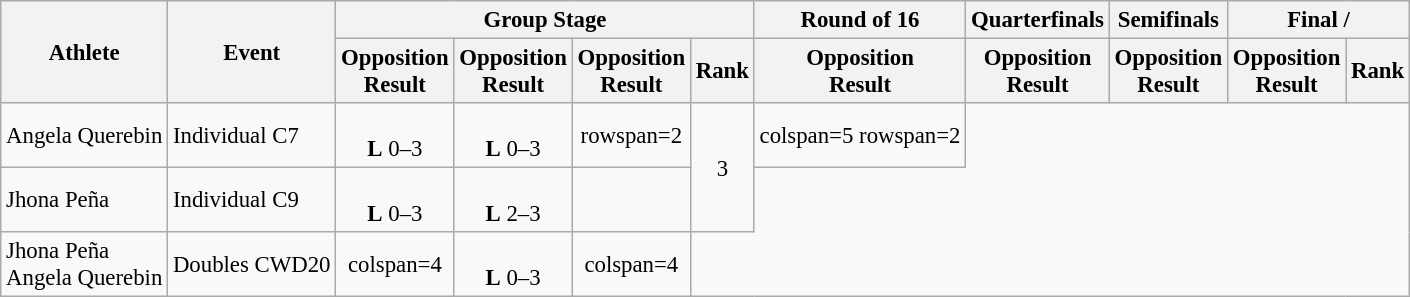<table class=wikitable style="font-size:95%">
<tr>
<th rowspan=2>Athlete</th>
<th rowspan=2>Event</th>
<th colspan=4>Group Stage</th>
<th>Round of 16</th>
<th>Quarterfinals</th>
<th>Semifinals</th>
<th colspan=2>Final / </th>
</tr>
<tr>
<th>Opposition<br>Result</th>
<th>Opposition<br>Result</th>
<th>Opposition<br>Result</th>
<th>Rank</th>
<th>Opposition<br>Result</th>
<th>Opposition<br>Result</th>
<th>Opposition<br>Result</th>
<th>Opposition<br>Result</th>
<th>Rank</th>
</tr>
<tr align=center>
<td align=left>Angela Querebin</td>
<td align=left>Individual C7</td>
<td><br><strong>L</strong> 0–3</td>
<td><br><strong>L</strong> 0–3</td>
<td>rowspan=2 </td>
<td rowspan=2>3</td>
<td>colspan=5 rowspan=2 </td>
</tr>
<tr align=center>
<td align=left>Jhona Peña</td>
<td align=left>Individual C9</td>
<td><br><strong>L</strong> 0–3</td>
<td><br><strong>L</strong> 2–3</td>
</tr>
<tr align=center>
<td align=left>Jhona Peña<br>Angela Querebin</td>
<td align=left>Doubles CWD20</td>
<td>colspan=4 </td>
<td><br><strong>L</strong> 0–3</td>
<td>colspan=4 </td>
</tr>
</table>
